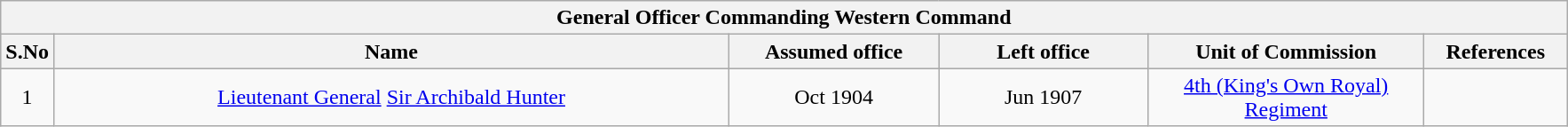<table class="wikitable sortable" style="text-align:center">
<tr>
<th colspan="6"><strong>General Officer Commanding Western Command</strong></th>
</tr>
<tr style="background:#cccccc">
<th scope="col" style="width: 20px;">S.No</th>
<th scope="col" style="width: 500px;">Name</th>
<th scope="col" style="width: 150px;">Assumed office</th>
<th scope="col" style="width: 150px;">Left office</th>
<th scope="col" style="width: 200px;">Unit of Commission</th>
<th scope="col" style="width: 100px;">References</th>
</tr>
<tr>
<td>1</td>
<td><a href='#'>Lieutenant General</a> <a href='#'>Sir Archibald Hunter</a> </td>
<td>Oct 1904</td>
<td>Jun 1907</td>
<td><a href='#'>4th (King's Own Royal) Regiment</a></td>
<td></td>
</tr>
</table>
